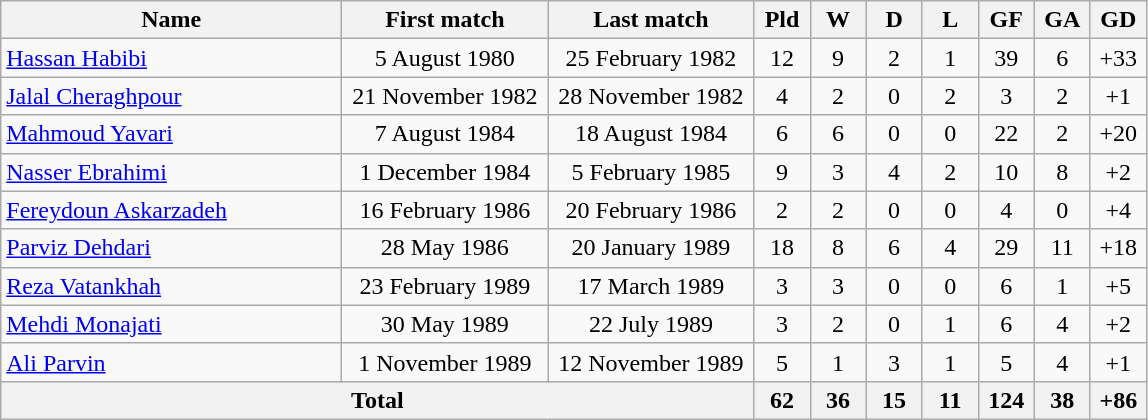<table class="wikitable" style="text-align: center;">
<tr>
<th width=220>Name</th>
<th width=130>First match</th>
<th width=130>Last match</th>
<th width=30>Pld</th>
<th width=30>W</th>
<th width=30>D</th>
<th width=30>L</th>
<th width=30>GF</th>
<th width=30>GA</th>
<th width=30>GD</th>
</tr>
<tr>
<td align="left"> <a href='#'>Hassan Habibi</a></td>
<td>5 August 1980</td>
<td>25 February 1982</td>
<td>12</td>
<td>9</td>
<td>2</td>
<td>1</td>
<td>39</td>
<td>6</td>
<td>+33</td>
</tr>
<tr>
<td align="left"> <a href='#'>Jalal Cheraghpour</a></td>
<td>21 November 1982</td>
<td>28 November 1982</td>
<td>4</td>
<td>2</td>
<td>0</td>
<td>2</td>
<td>3</td>
<td>2</td>
<td>+1</td>
</tr>
<tr>
<td align="left"> <a href='#'>Mahmoud Yavari</a></td>
<td>7 August 1984</td>
<td>18 August 1984</td>
<td>6</td>
<td>6</td>
<td>0</td>
<td>0</td>
<td>22</td>
<td>2</td>
<td>+20</td>
</tr>
<tr>
<td align="left"> <a href='#'>Nasser Ebrahimi</a></td>
<td>1 December 1984</td>
<td>5 February 1985</td>
<td>9</td>
<td>3</td>
<td>4</td>
<td>2</td>
<td>10</td>
<td>8</td>
<td>+2</td>
</tr>
<tr>
<td align="left"> <a href='#'>Fereydoun Askarzadeh</a></td>
<td>16 February 1986</td>
<td>20 February 1986</td>
<td>2</td>
<td>2</td>
<td>0</td>
<td>0</td>
<td>4</td>
<td>0</td>
<td>+4</td>
</tr>
<tr>
<td align="left"> <a href='#'>Parviz Dehdari</a></td>
<td>28 May 1986</td>
<td>20 January 1989</td>
<td>18</td>
<td>8</td>
<td>6</td>
<td>4</td>
<td>29</td>
<td>11</td>
<td>+18</td>
</tr>
<tr>
<td align="left"> <a href='#'>Reza Vatankhah</a></td>
<td>23 February 1989</td>
<td>17 March 1989</td>
<td>3</td>
<td>3</td>
<td>0</td>
<td>0</td>
<td>6</td>
<td>1</td>
<td>+5</td>
</tr>
<tr>
<td align="left"> <a href='#'>Mehdi Monajati</a></td>
<td>30 May 1989</td>
<td>22 July 1989</td>
<td>3</td>
<td>2</td>
<td>0</td>
<td>1</td>
<td>6</td>
<td>4</td>
<td>+2</td>
</tr>
<tr>
<td align="left"> <a href='#'>Ali Parvin</a></td>
<td>1 November 1989</td>
<td>12 November 1989</td>
<td>5</td>
<td>1</td>
<td>3</td>
<td>1</td>
<td>5</td>
<td>4</td>
<td>+1</td>
</tr>
<tr>
<th colspan=3>Total</th>
<th>62</th>
<th>36</th>
<th>15</th>
<th>11</th>
<th>124</th>
<th>38</th>
<th>+86</th>
</tr>
</table>
